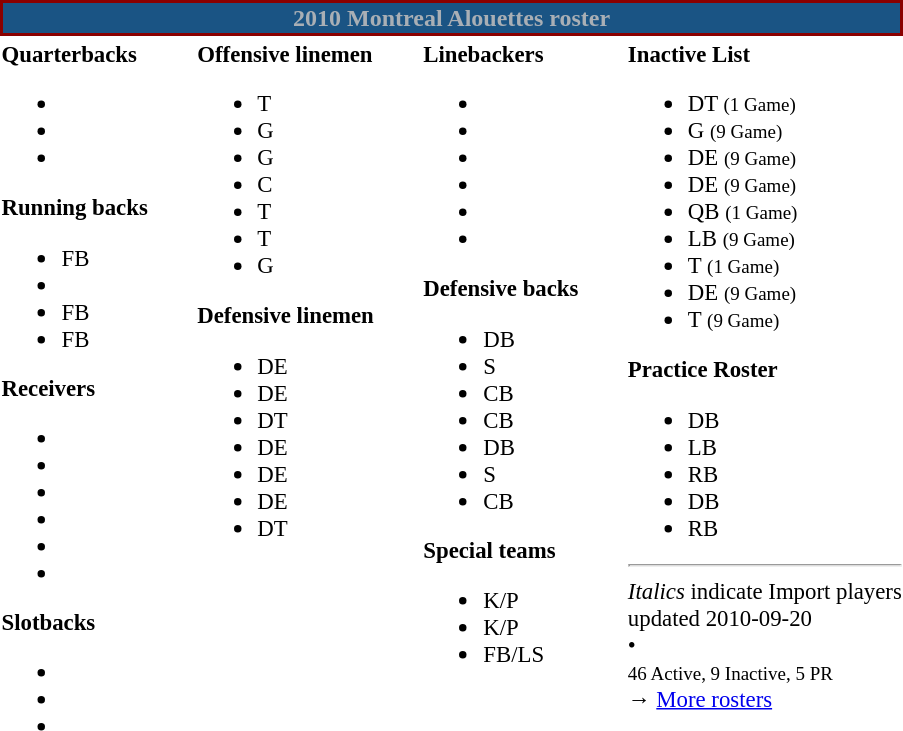<table class="toccolours" style="text-align: left;">
<tr>
<th colspan="7" style="background-color: #1A5484; color:#A9AFB5; border:2px solid darkred; text-align: center">2010 Montreal Alouettes roster</th>
</tr>
<tr>
<td style="font-size: 95%;" valign="top"><strong>Quarterbacks</strong><br><ul><li></li><li></li><li></li></ul><strong>Running backs</strong><ul><li> FB</li><li></li><li> FB</li><li> FB</li></ul><strong>Receivers</strong><ul><li></li><li></li><li></li><li></li><li></li><li></li></ul><strong>Slotbacks</strong><ul><li></li><li></li><li></li></ul></td>
<td style="width: 25px;"></td>
<td style="font-size: 95%;" valign="top"><strong>Offensive linemen</strong><br><ul><li> T</li><li> G</li><li> G</li><li> C</li><li> T</li><li> T</li><li> G</li></ul><strong>Defensive linemen</strong><ul><li> DE</li><li> DE</li><li> DT</li><li> DE</li><li> DE</li><li> DE</li><li> DT</li></ul></td>
<td style="width: 25px;"></td>
<td style="font-size: 95%;" valign="top"><strong>Linebackers</strong><br><ul><li></li><li></li><li></li><li></li><li></li><li></li></ul><strong>Defensive backs</strong><ul><li> DB</li><li> S</li><li> CB</li><li> CB</li><li> DB</li><li> S</li><li> CB</li></ul><strong>Special teams</strong><ul><li> K/P</li><li> K/P</li><li> FB/LS</li></ul></td>
<td style="width: 25px;"></td>
<td style="font-size: 95%;" valign="top"><strong>Inactive List</strong><br><ul><li> DT  <small>(1 Game)</small></li><li> G  <small>(9 Game)</small></li><li> DE  <small>(9 Game)</small></li><li> DE  <small>(9 Game)</small></li><li> QB  <small>(1 Game)</small></li><li> LB  <small>(9 Game)</small></li><li> T  <small>(1 Game)</small></li><li> DE  <small>(9 Game)</small></li><li> T  <small>(9 Game)</small></li></ul><strong>Practice Roster</strong><ul><li> DB</li><li> LB</li><li> RB</li><li> DB</li><li> RB</li></ul><hr>
<em>Italics</em> indicate Import players<br>
<span></span> updated 2010-09-20<br>
<span></span> • <span></span><br>
<small>46 Active, 9 Inactive, 5 PR</small><br>→ <a href='#'>More rosters</a></td>
</tr>
<tr>
</tr>
</table>
